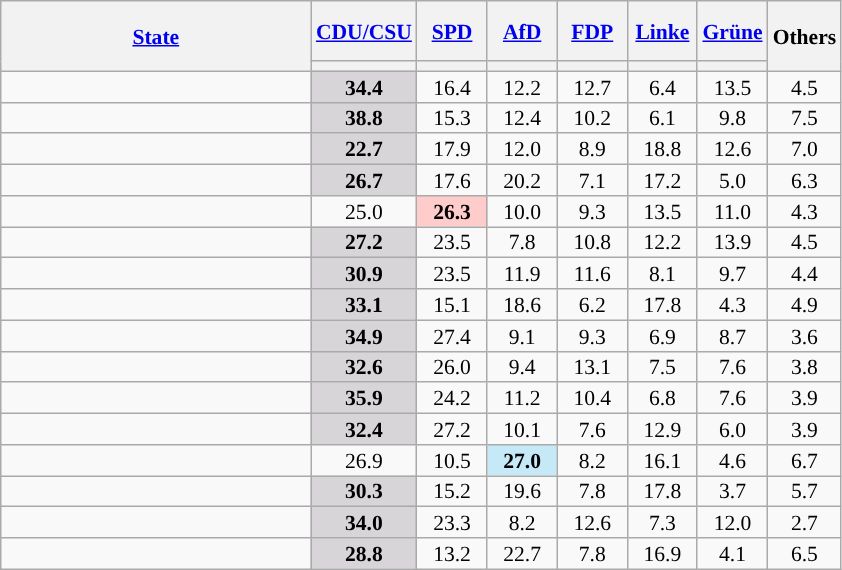<table class="wikitable sortable" style="text-align:center;font-size:90%;line-height:14px">
<tr style="height:40px;">
<th class="wikitable sortable" style="width:200px;" rowspan="2"><a href='#'>State</a></th>
<th class="wikitable sortable" style="width:40px;"><a href='#'>CDU/CSU</a></th>
<th class="wikitable sortable" style="width:40px;"><a href='#'>SPD</a></th>
<th class="wikitable sortable" style="width:40px;"><a href='#'>AfD</a></th>
<th class="wikitable sortable" style="width:40px;"><a href='#'>FDP</a></th>
<th class="wikitable sortable" style="width:40px;"><a href='#'>Linke</a></th>
<th class="wikitable sortable" style="width:40px;"><a href='#'>Grüne</a></th>
<th class="wikitable sortable" style="width:40px;" rowspan="2">Others</th>
</tr>
<tr>
<th class="wikitable sortable" style="background:"></th>
<th class="wikitable sortable" style="background:"></th>
<th class="wikitable sortable" style="background:"></th>
<th class="wikitable sortable" style="background:"></th>
<th class="wikitable sortable" style="background:"></th>
<th class="wikitable sortable" style="background:"></th>
</tr>
<tr>
<td align="left"></td>
<td style="background:#D7D5D7;"><strong>34.4</strong></td>
<td>16.4</td>
<td>12.2</td>
<td>12.7</td>
<td>6.4</td>
<td>13.5</td>
<td>4.5</td>
</tr>
<tr>
<td align="left"></td>
<td style="background:#D7D5D7;"><strong>38.8</strong></td>
<td>15.3</td>
<td>12.4</td>
<td>10.2</td>
<td>6.1</td>
<td>9.8</td>
<td>7.5</td>
</tr>
<tr>
<td align="left"></td>
<td style="background:#D7D5D7;"><strong>22.7</strong></td>
<td>17.9</td>
<td>12.0</td>
<td>8.9</td>
<td>18.8</td>
<td>12.6</td>
<td>7.0</td>
</tr>
<tr>
<td align="left"> </td>
<td style="background:#D7D5D7;"><strong>26.7</strong></td>
<td>17.6</td>
<td>20.2</td>
<td>7.1</td>
<td>17.2</td>
<td>5.0</td>
<td>6.3</td>
</tr>
<tr>
<td align="left"></td>
<td>25.0</td>
<td style="background:#FFCCCC"><strong>26.3</strong></td>
<td>10.0</td>
<td>9.3</td>
<td>13.5</td>
<td>11.0</td>
<td>4.3</td>
</tr>
<tr>
<td align="left"></td>
<td style="background:#D7D5D7;"><strong>27.2</strong></td>
<td>23.5</td>
<td>7.8</td>
<td>10.8</td>
<td>12.2</td>
<td>13.9</td>
<td>4.5</td>
</tr>
<tr>
<td align="left"></td>
<td style="background:#D7D5D7;"><strong>30.9</strong></td>
<td>23.5</td>
<td>11.9</td>
<td>11.6</td>
<td>8.1</td>
<td>9.7</td>
<td>4.4</td>
</tr>
<tr>
<td align="left"> </td>
<td style="background:#D7D5D7;"><strong>33.1</strong></td>
<td>15.1</td>
<td>18.6</td>
<td>6.2</td>
<td>17.8</td>
<td>4.3</td>
<td>4.9</td>
</tr>
<tr>
<td align="left"></td>
<td style="background:#D7D5D7;"><strong>34.9</strong></td>
<td>27.4</td>
<td>9.1</td>
<td>9.3</td>
<td>6.9</td>
<td>8.7</td>
<td>3.6</td>
</tr>
<tr>
<td align="left"></td>
<td style="background:#D7D5D7;"><strong>32.6</strong></td>
<td>26.0</td>
<td>9.4</td>
<td>13.1</td>
<td>7.5</td>
<td>7.6</td>
<td>3.8</td>
</tr>
<tr>
<td align="left"></td>
<td style="background:#D7D5D7;"><strong>35.9</strong></td>
<td>24.2</td>
<td>11.2</td>
<td>10.4</td>
<td>6.8</td>
<td>7.6</td>
<td>3.9</td>
</tr>
<tr>
<td align="left"></td>
<td style="background:#D7D5D7;"><strong>32.4</strong></td>
<td>27.2</td>
<td>10.1</td>
<td>7.6</td>
<td>12.9</td>
<td>6.0</td>
<td>3.9</td>
</tr>
<tr>
<td align="left"> </td>
<td>26.9</td>
<td>10.5</td>
<td style="background:#C6E9F8;"><strong>27.0</strong></td>
<td>8.2</td>
<td>16.1</td>
<td>4.6</td>
<td>6.7</td>
</tr>
<tr>
<td align="left"> </td>
<td style="background:#D7D5D7;"><strong>30.3</strong></td>
<td>15.2</td>
<td>19.6</td>
<td>7.8</td>
<td>17.8</td>
<td>3.7</td>
<td>5.7</td>
</tr>
<tr>
<td align="left"></td>
<td style="background:#D7D5D7;"><strong>34.0</strong></td>
<td>23.3</td>
<td>8.2</td>
<td>12.6</td>
<td>7.3</td>
<td>12.0</td>
<td>2.7</td>
</tr>
<tr>
<td align="left"> </td>
<td style="background:#D7D5D7;"><strong>28.8</strong></td>
<td>13.2</td>
<td>22.7</td>
<td>7.8</td>
<td>16.9</td>
<td>4.1</td>
<td>6.5</td>
</tr>
</table>
